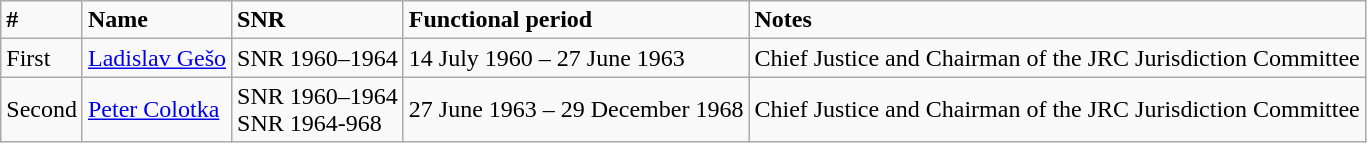<table class="wikitable">
<tr>
<td><strong>#</strong></td>
<td><strong>Name</strong></td>
<td><strong>SNR</strong></td>
<td><strong>Functional period</strong></td>
<td><strong>Notes</strong></td>
</tr>
<tr>
<td>First</td>
<td><a href='#'>Ladislav Gešo</a></td>
<td>SNR 1960–1964</td>
<td>14 July 1960 – 27 June 1963</td>
<td>Chief Justice and Chairman of the JRC Jurisdiction Committee</td>
</tr>
<tr>
<td>Second</td>
<td><a href='#'>Peter Colotka</a></td>
<td>SNR 1960–1964<br>SNR 1964-968</td>
<td>27 June 1963 – 29 December 1968</td>
<td>Chief Justice and Chairman of the JRC Jurisdiction Committee</td>
</tr>
</table>
